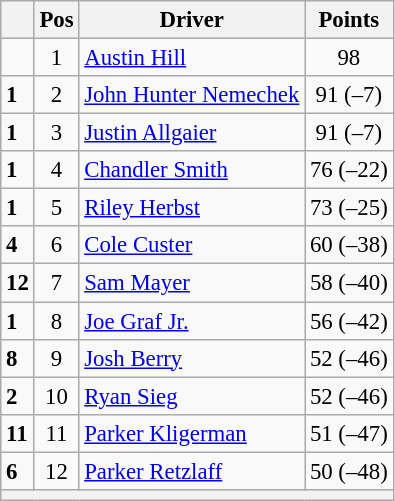<table class="wikitable" style="font-size: 95%;">
<tr>
<th></th>
<th>Pos</th>
<th>Driver</th>
<th>Points</th>
</tr>
<tr>
<td align="left"></td>
<td style="text-align:center;">1</td>
<td><a href='#'>Austin Hill</a></td>
<td style="text-align:center;">98</td>
</tr>
<tr>
<td align="left"> <strong>1</strong></td>
<td style="text-align:center;">2</td>
<td><a href='#'>John Hunter Nemechek</a></td>
<td style="text-align:center;">91 (–7)</td>
</tr>
<tr>
<td align="left"> <strong>1</strong></td>
<td style="text-align:center;">3</td>
<td><a href='#'>Justin Allgaier</a></td>
<td style="text-align:center;">91 (–7)</td>
</tr>
<tr>
<td align="left"> <strong>1</strong></td>
<td style="text-align:center;">4</td>
<td><a href='#'>Chandler Smith</a></td>
<td style="text-align:center;">76 (–22)</td>
</tr>
<tr>
<td align="left"> <strong>1</strong></td>
<td style="text-align:center;">5</td>
<td><a href='#'>Riley Herbst</a></td>
<td style="text-align:center;">73 (–25)</td>
</tr>
<tr>
<td align="left"> <strong>4</strong></td>
<td style="text-align:center;">6</td>
<td><a href='#'>Cole Custer</a></td>
<td style="text-align:center;">60 (–38)</td>
</tr>
<tr>
<td align="left"> <strong>12</strong></td>
<td style="text-align:center;">7</td>
<td><a href='#'>Sam Mayer</a></td>
<td style="text-align:center;">58 (–40)</td>
</tr>
<tr>
<td align="left"> <strong>1</strong></td>
<td style="text-align:center;">8</td>
<td><a href='#'>Joe Graf Jr.</a></td>
<td style="text-align:center;">56 (–42)</td>
</tr>
<tr>
<td align="left"> <strong>8</strong></td>
<td style="text-align:center;">9</td>
<td><a href='#'>Josh Berry</a></td>
<td style="text-align:center;">52 (–46)</td>
</tr>
<tr>
<td align="left"> <strong>2</strong></td>
<td style="text-align:center;">10</td>
<td><a href='#'>Ryan Sieg</a></td>
<td style="text-align:center;">52 (–46)</td>
</tr>
<tr>
<td align="left"> <strong>11</strong></td>
<td style="text-align:center;">11</td>
<td><a href='#'>Parker Kligerman</a></td>
<td style="text-align:center;">51 (–47)</td>
</tr>
<tr>
<td align="left"> <strong>6</strong></td>
<td style="text-align:center;">12</td>
<td><a href='#'>Parker Retzlaff</a></td>
<td style="text-align:center;">50 (–48)</td>
</tr>
<tr class="sortbottom">
<th colspan="9"></th>
</tr>
</table>
